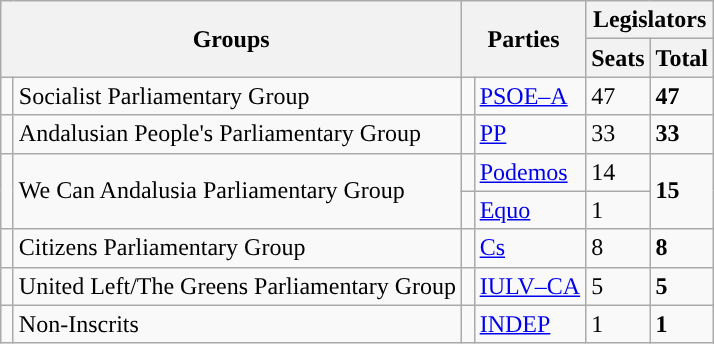<table class="wikitable" style="text-align:left;">
<tr>
<th rowspan="2" colspan="2">Groups</th>
<th rowspan="2" colspan="2">Parties</th>
<th colspan="2">Legislators</th>
</tr>
<tr>
<th>Seats</th>
<th>Total</th>
</tr>
<tr>
<td width="1" style="color:inherit;background:"></td>
<td>Socialist Parliamentary Group</td>
<td width="1" style="color:inherit;background:"></td>
<td><a href='#'>PSOE–A</a></td>
<td>47</td>
<td><strong>47</strong></td>
</tr>
<tr>
<td style="color:inherit;background:"></td>
<td>Andalusian People's Parliamentary Group</td>
<td style="color:inherit;background:"></td>
<td><a href='#'>PP</a></td>
<td>33</td>
<td><strong>33</strong></td>
</tr>
<tr>
<td rowspan="2" style="color:inherit;background:"></td>
<td rowspan="2">We Can Andalusia Parliamentary Group</td>
<td style="color:inherit;background:"></td>
<td><a href='#'>Podemos</a></td>
<td>14</td>
<td rowspan="2"><strong>15</strong></td>
</tr>
<tr>
<td style="color:inherit;background:"></td>
<td><a href='#'>Equo</a></td>
<td>1</td>
</tr>
<tr>
<td style="color:inherit;background:"></td>
<td>Citizens Parliamentary Group</td>
<td style="color:inherit;background:"></td>
<td><a href='#'>Cs</a></td>
<td>8</td>
<td><strong>8</strong></td>
</tr>
<tr>
<td style="color:inherit;background:"></td>
<td>United Left/The Greens Parliamentary Group</td>
<td style="color:inherit;background:"></td>
<td><a href='#'>IULV–CA</a></td>
<td>5</td>
<td><strong>5</strong></td>
</tr>
<tr>
<td style="color:inherit;background:"></td>
<td>Non-Inscrits</td>
<td style="color:inherit;background:"></td>
<td><a href='#'>INDEP</a></td>
<td>1</td>
<td><strong>1</strong></td>
</tr>
</table>
